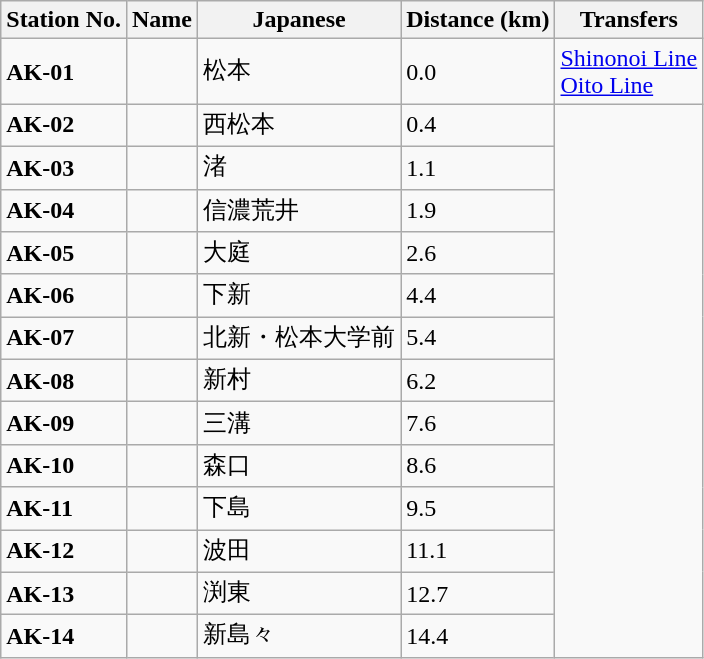<table class="wikitable">
<tr>
<th>Station No.</th>
<th>Name</th>
<th>Japanese</th>
<th>Distance (km)</th>
<th>Transfers</th>
</tr>
<tr>
<td><strong>AK-01</strong></td>
<td></td>
<td>松本</td>
<td>0.0</td>
<td><a href='#'>Shinonoi Line</a><br><a href='#'>Oito Line</a></td>
</tr>
<tr>
<td><strong>AK-02</strong></td>
<td></td>
<td>西松本</td>
<td>0.4</td>
<td rowspan= 13> </td>
</tr>
<tr>
<td><strong>AK-03</strong></td>
<td></td>
<td>渚</td>
<td>1.1</td>
</tr>
<tr>
<td><strong>AK-04</strong></td>
<td></td>
<td>信濃荒井</td>
<td>1.9</td>
</tr>
<tr>
<td><strong>AK-05</strong></td>
<td></td>
<td>大庭</td>
<td>2.6</td>
</tr>
<tr>
<td><strong>AK-06</strong></td>
<td></td>
<td>下新</td>
<td>4.4</td>
</tr>
<tr>
<td><strong>AK-07</strong></td>
<td></td>
<td>北新・松本大学前</td>
<td>5.4</td>
</tr>
<tr>
<td><strong>AK-08</strong></td>
<td></td>
<td>新村</td>
<td>6.2</td>
</tr>
<tr>
<td><strong>AK-09</strong></td>
<td></td>
<td>三溝</td>
<td>7.6</td>
</tr>
<tr>
<td><strong>AK-10</strong></td>
<td></td>
<td>森口</td>
<td>8.6</td>
</tr>
<tr>
<td><strong>AK-11</strong></td>
<td></td>
<td>下島</td>
<td>9.5</td>
</tr>
<tr>
<td><strong>AK-12</strong></td>
<td></td>
<td>波田</td>
<td>11.1</td>
</tr>
<tr>
<td><strong>AK-13</strong></td>
<td></td>
<td>渕東</td>
<td>12.7</td>
</tr>
<tr>
<td><strong>AK-14</strong></td>
<td></td>
<td>新島々</td>
<td>14.4</td>
</tr>
</table>
